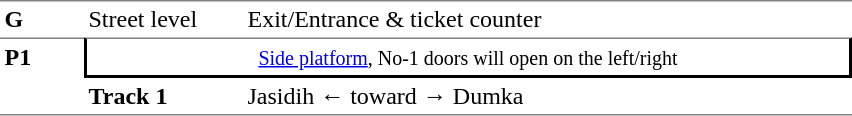<table table border=0 cellspacing=0 cellpadding=3>
<tr>
<td style="border-top:solid 1px gray;" width=50 valign=top><strong>G</strong></td>
<td style="border-top:solid 1px gray;" width=100 valign=top>Street level</td>
<td style="border-top:solid 1px gray;" width=400 valign=top>Exit/Entrance & ticket counter</td>
</tr>
<tr>
<td style="border-top:solid 1px gray;border-bottom:solid 1px gray;" width=50 rowspan=6 valign=top><strong>P1</strong></td>
<td style="border-top:solid 1px gray;border-right:solid 2px black;border-left:solid 2px black;border-bottom:solid 2px black;text-align:center;" colspan=2><small><a href='#'>Side platform</a>, No-1 doors will open on the left/right</small></td>
</tr>
<tr>
<td style="border-bottom:solid 1px gray;" width=100><strong>Track 1</strong></td>
<td style="border-bottom:solid 1px gray;" width=400>Jasidih ← toward → Dumka</td>
</tr>
<tr>
</tr>
</table>
